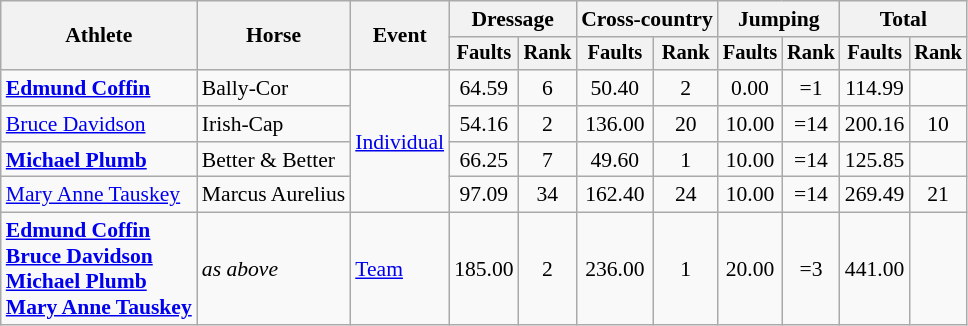<table class=wikitable style=font-size:90%;text-align:center>
<tr>
<th rowspan=2>Athlete</th>
<th rowspan=2>Horse</th>
<th rowspan=2>Event</th>
<th colspan=2>Dressage</th>
<th colspan=2>Cross-country</th>
<th colspan=2>Jumping</th>
<th colspan=2>Total</th>
</tr>
<tr style=font-size:95%>
<th>Faults</th>
<th>Rank</th>
<th>Faults</th>
<th>Rank</th>
<th>Faults</th>
<th>Rank</th>
<th>Faults</th>
<th>Rank</th>
</tr>
<tr>
<td align=left><strong><a href='#'>Edmund Coffin</a></strong></td>
<td align=left>Bally-Cor</td>
<td align=left rowspan=4><a href='#'>Individual</a></td>
<td>64.59</td>
<td>6</td>
<td>50.40</td>
<td>2</td>
<td>0.00</td>
<td>=1</td>
<td>114.99</td>
<td></td>
</tr>
<tr>
<td align=left><a href='#'>Bruce Davidson</a></td>
<td align=left>Irish-Cap</td>
<td>54.16</td>
<td>2</td>
<td>136.00</td>
<td>20</td>
<td>10.00</td>
<td>=14</td>
<td>200.16</td>
<td>10</td>
</tr>
<tr>
<td align=left><strong><a href='#'>Michael Plumb</a></strong></td>
<td align=left>Better & Better</td>
<td>66.25</td>
<td>7</td>
<td>49.60</td>
<td>1</td>
<td>10.00</td>
<td>=14</td>
<td>125.85</td>
<td></td>
</tr>
<tr>
<td align=left><a href='#'>Mary Anne Tauskey</a></td>
<td align=left>Marcus Aurelius</td>
<td>97.09</td>
<td>34</td>
<td>162.40</td>
<td>24</td>
<td>10.00</td>
<td>=14</td>
<td>269.49</td>
<td>21</td>
</tr>
<tr>
<td align=left><strong><a href='#'>Edmund Coffin</a><br><a href='#'>Bruce Davidson</a><br><a href='#'>Michael Plumb</a><br><a href='#'>Mary Anne Tauskey</a></strong></td>
<td align=left><em>as above</em></td>
<td align=left><a href='#'>Team</a></td>
<td>185.00</td>
<td>2</td>
<td>236.00</td>
<td>1</td>
<td>20.00</td>
<td>=3</td>
<td>441.00</td>
<td></td>
</tr>
</table>
